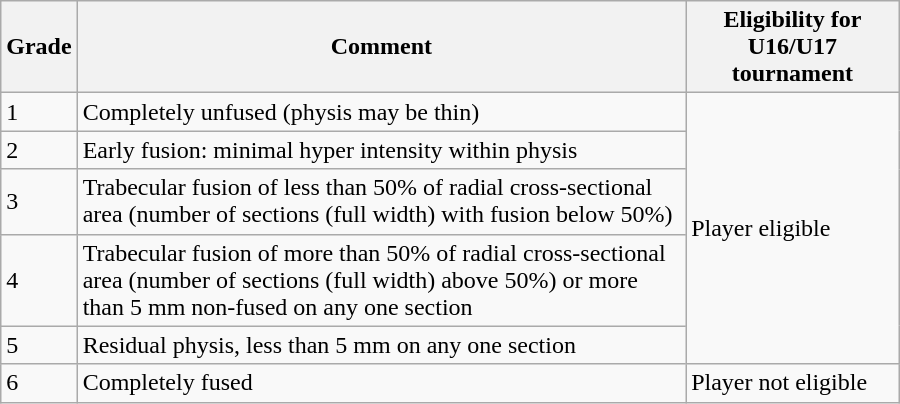<table class="wikitable" width="600px">
<tr>
<th>Grade</th>
<th>Comment</th>
<th>Eligibility for U16/U17 tournament</th>
</tr>
<tr>
<td>1</td>
<td>Completely unfused (physis may be thin)</td>
<td rowspan="5">Player eligible</td>
</tr>
<tr>
<td>2</td>
<td>Early fusion: minimal hyper intensity within physis</td>
</tr>
<tr>
<td>3</td>
<td>Trabecular fusion of less than 50% of radial cross-sectional area (number of sections (full width) with fusion below 50%)</td>
</tr>
<tr>
<td>4</td>
<td>Trabecular fusion of more than 50% of radial cross-sectional area (number of sections (full width) above 50%) or more than 5 mm non-fused on any one section</td>
</tr>
<tr>
<td>5</td>
<td>Residual physis, less than 5 mm on any one section</td>
</tr>
<tr>
<td>6</td>
<td>Completely fused</td>
<td>Player not eligible</td>
</tr>
</table>
